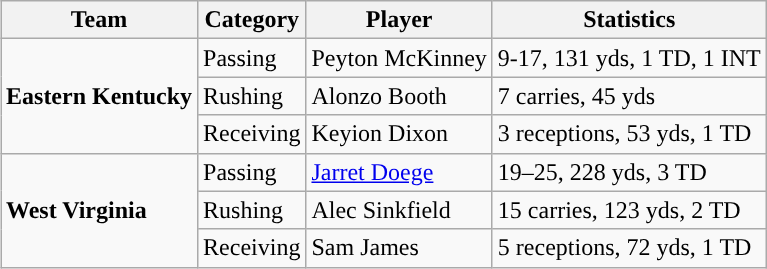<table class="wikitable" style="float: right;">
<tr>
<th>Team</th>
<th>Category</th>
<th>Player</th>
<th>Statistics</th>
</tr>
<tr>
<td rowspan=3><strong>Eastern Kentucky</strong></td>
<td>Passing</td>
<td>Peyton McKinney</td>
<td>9-17, 131 yds, 1 TD, 1 INT</td>
</tr>
<tr>
<td>Rushing</td>
<td>Alonzo Booth</td>
<td>7 carries, 45 yds</td>
</tr>
<tr>
<td>Receiving</td>
<td>Keyion Dixon</td>
<td>3 receptions, 53 yds, 1 TD</td>
</tr>
<tr>
<td rowspan=3><strong>West Virginia</strong></td>
<td>Passing</td>
<td><a href='#'>Jarret Doege</a></td>
<td>19–25, 228 yds, 3 TD</td>
</tr>
<tr>
<td>Rushing</td>
<td>Alec Sinkfield</td>
<td>15 carries, 123 yds, 2 TD</td>
</tr>
<tr>
<td>Receiving</td>
<td>Sam James</td>
<td>5 receptions, 72 yds, 1 TD</td>
</tr>
</table>
